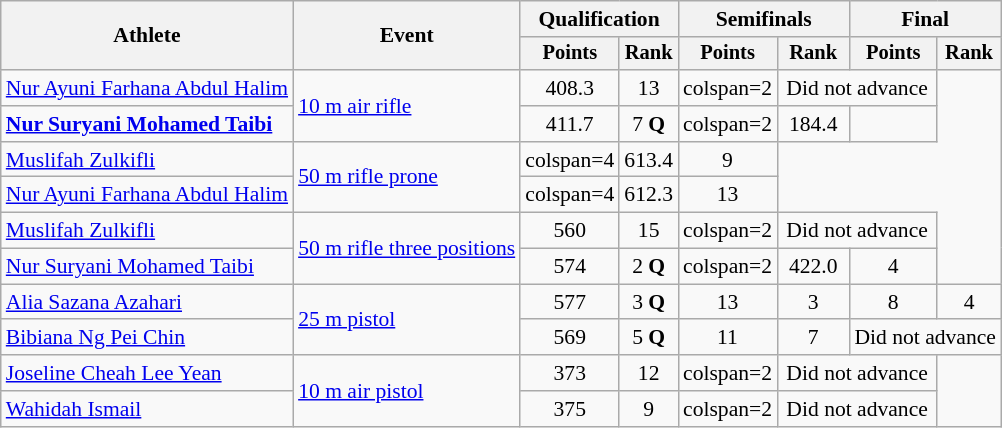<table class="wikitable" style="font-size:90%;">
<tr>
<th rowspan=2>Athlete</th>
<th rowspan=2>Event</th>
<th colspan=2>Qualification</th>
<th colspan=2>Semifinals</th>
<th colspan=2>Final</th>
</tr>
<tr style="font-size:95%">
<th>Points</th>
<th>Rank</th>
<th>Points</th>
<th>Rank</th>
<th>Points</th>
<th>Rank</th>
</tr>
<tr align=center>
<td align=left><a href='#'>Nur Ayuni Farhana Abdul Halim</a></td>
<td align=left rowspan="2"><a href='#'>10 m air rifle</a></td>
<td>408.3</td>
<td>13</td>
<td>colspan=2 </td>
<td colspan=2>Did not advance</td>
</tr>
<tr align=center>
<td align=left><strong><a href='#'>Nur Suryani Mohamed Taibi</a></strong></td>
<td>411.7</td>
<td>7 <strong>Q</strong></td>
<td>colspan=2 </td>
<td>184.4</td>
<td></td>
</tr>
<tr align=center>
<td align=left><a href='#'>Muslifah Zulkifli</a></td>
<td align=left rowspan=2><a href='#'>50 m rifle prone</a></td>
<td>colspan=4 </td>
<td>613.4</td>
<td>9</td>
</tr>
<tr align=center>
<td align=left><a href='#'>Nur Ayuni Farhana Abdul Halim</a></td>
<td>colspan=4 </td>
<td>612.3</td>
<td>13</td>
</tr>
<tr align=center>
<td align=left><a href='#'>Muslifah Zulkifli</a></td>
<td align=left rowspan=2><a href='#'>50 m rifle three positions</a></td>
<td>560</td>
<td>15</td>
<td>colspan=2 </td>
<td colspan=2>Did not advance</td>
</tr>
<tr align=center>
<td align=left><a href='#'>Nur Suryani Mohamed Taibi</a></td>
<td>574</td>
<td>2 <strong>Q</strong></td>
<td>colspan=2 </td>
<td>422.0</td>
<td>4</td>
</tr>
<tr align=center>
<td align=left><a href='#'>Alia Sazana Azahari</a></td>
<td align=left rowspan=2><a href='#'>25 m pistol</a></td>
<td>577</td>
<td>3 <strong>Q</strong></td>
<td>13</td>
<td>3</td>
<td>8</td>
<td>4</td>
</tr>
<tr align=center>
<td align=left><a href='#'>Bibiana Ng Pei Chin</a></td>
<td>569</td>
<td>5 <strong>Q</strong></td>
<td>11</td>
<td>7</td>
<td colspan=2>Did not advance</td>
</tr>
<tr align=center>
<td align=left><a href='#'>Joseline Cheah Lee Yean</a></td>
<td align=left rowspan="2"><a href='#'>10 m air pistol</a></td>
<td>373</td>
<td>12</td>
<td>colspan=2 </td>
<td colspan=2>Did not advance</td>
</tr>
<tr align=center>
<td align=left><a href='#'>Wahidah Ismail</a></td>
<td>375</td>
<td>9</td>
<td>colspan=2 </td>
<td colspan=2>Did not advance</td>
</tr>
</table>
